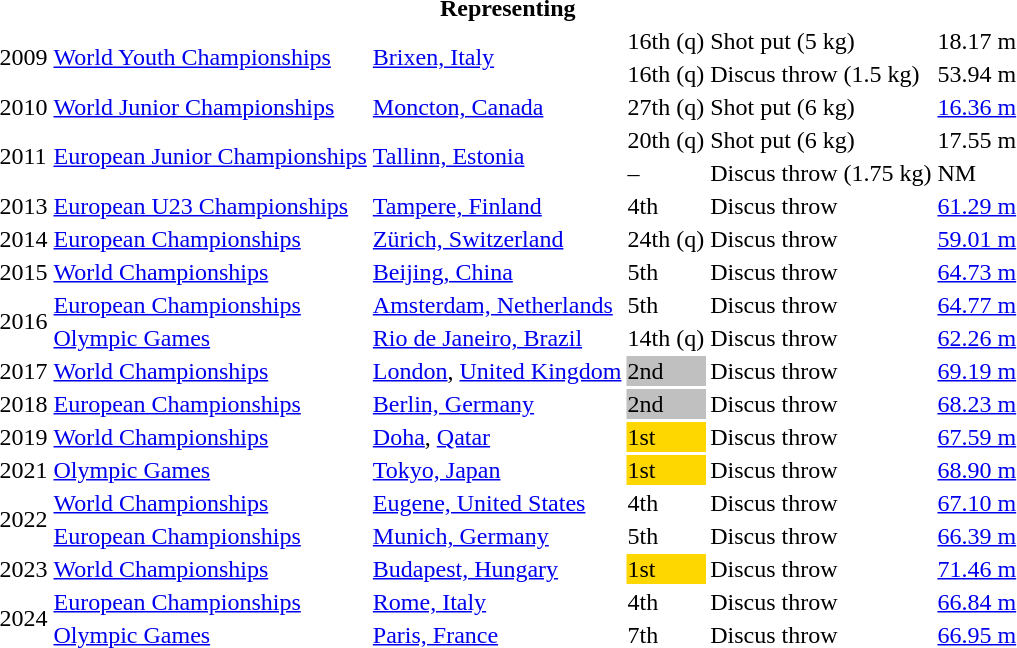<table>
<tr>
<th colspan="6">Representing </th>
</tr>
<tr>
<td rowspan=2>2009</td>
<td rowspan=2><a href='#'>World Youth Championships</a></td>
<td rowspan=2><a href='#'>Brixen, Italy</a></td>
<td>16th (q)</td>
<td>Shot put (5 kg)</td>
<td>18.17 m</td>
</tr>
<tr>
<td>16th (q)</td>
<td>Discus throw (1.5 kg)</td>
<td>53.94 m</td>
</tr>
<tr>
<td>2010</td>
<td><a href='#'>World Junior Championships</a></td>
<td><a href='#'>Moncton, Canada</a></td>
<td>27th (q)</td>
<td>Shot put (6 kg)</td>
<td><a href='#'>16.36 m</a></td>
</tr>
<tr>
<td rowspan=2>2011</td>
<td rowspan=2><a href='#'>European Junior Championships</a></td>
<td rowspan=2><a href='#'>Tallinn, Estonia</a></td>
<td>20th (q)</td>
<td>Shot put (6 kg)</td>
<td>17.55 m</td>
</tr>
<tr>
<td>–</td>
<td>Discus throw (1.75 kg)</td>
<td>NM</td>
</tr>
<tr>
<td>2013</td>
<td><a href='#'>European U23 Championships</a></td>
<td><a href='#'>Tampere, Finland</a></td>
<td>4th</td>
<td>Discus throw</td>
<td><a href='#'>61.29 m</a></td>
</tr>
<tr>
<td>2014</td>
<td><a href='#'>European Championships</a></td>
<td><a href='#'>Zürich, Switzerland</a></td>
<td>24th (q)</td>
<td>Discus throw</td>
<td><a href='#'>59.01 m</a></td>
</tr>
<tr>
<td>2015</td>
<td><a href='#'>World Championships</a></td>
<td><a href='#'>Beijing, China</a></td>
<td>5th</td>
<td>Discus throw</td>
<td><a href='#'>64.73 m</a></td>
</tr>
<tr>
<td rowspan=2>2016</td>
<td><a href='#'>European Championships</a></td>
<td><a href='#'>Amsterdam, Netherlands</a></td>
<td>5th</td>
<td>Discus throw</td>
<td><a href='#'>64.77 m</a></td>
</tr>
<tr>
<td><a href='#'>Olympic Games</a></td>
<td><a href='#'>Rio de Janeiro, Brazil</a></td>
<td>14th (q)</td>
<td>Discus throw</td>
<td><a href='#'>62.26 m</a></td>
</tr>
<tr>
<td>2017</td>
<td><a href='#'>World Championships</a></td>
<td><a href='#'>London</a>, <a href='#'>United Kingdom</a></td>
<td bgcolor=silver>2nd</td>
<td>Discus throw</td>
<td><a href='#'>69.19 m</a></td>
</tr>
<tr>
<td>2018</td>
<td><a href='#'>European Championships</a></td>
<td><a href='#'>Berlin, Germany</a></td>
<td bgcolor=silver>2nd</td>
<td>Discus throw</td>
<td><a href='#'>68.23 m</a></td>
</tr>
<tr>
<td>2019</td>
<td><a href='#'>World Championships</a></td>
<td><a href='#'>Doha</a>, <a href='#'>Qatar</a></td>
<td bgcolor=gold>1st</td>
<td>Discus throw</td>
<td><a href='#'>67.59 m</a></td>
</tr>
<tr>
<td>2021</td>
<td><a href='#'>Olympic Games</a></td>
<td><a href='#'>Tokyo, Japan</a></td>
<td bgcolor=gold>1st</td>
<td>Discus throw</td>
<td><a href='#'>68.90 m</a></td>
</tr>
<tr>
<td rowspan=2>2022</td>
<td><a href='#'>World Championships</a></td>
<td><a href='#'>Eugene, United States</a></td>
<td>4th</td>
<td>Discus throw</td>
<td><a href='#'>67.10 m</a></td>
</tr>
<tr>
<td><a href='#'>European Championships</a></td>
<td><a href='#'>Munich, Germany</a></td>
<td>5th</td>
<td>Discus throw</td>
<td><a href='#'>66.39 m</a></td>
</tr>
<tr>
<td>2023</td>
<td><a href='#'>World Championships</a></td>
<td><a href='#'>Budapest, Hungary</a></td>
<td bgcolor=gold>1st</td>
<td>Discus throw</td>
<td><a href='#'>71.46 m</a> <strong></strong></td>
</tr>
<tr>
<td rowspan=2>2024</td>
<td><a href='#'>European Championships</a></td>
<td><a href='#'>Rome, Italy</a></td>
<td>4th</td>
<td>Discus throw</td>
<td><a href='#'>66.84 m</a></td>
</tr>
<tr>
<td><a href='#'>Olympic Games</a></td>
<td><a href='#'>Paris, France</a></td>
<td>7th</td>
<td>Discus throw</td>
<td><a href='#'>66.95 m</a></td>
</tr>
</table>
